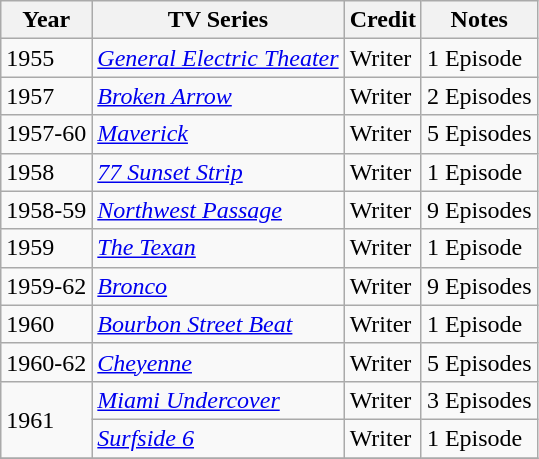<table class="wikitable">
<tr>
<th>Year</th>
<th>TV Series</th>
<th>Credit</th>
<th>Notes</th>
</tr>
<tr>
<td>1955</td>
<td><em><a href='#'>General Electric Theater</a></em></td>
<td>Writer</td>
<td>1 Episode</td>
</tr>
<tr>
<td>1957</td>
<td><em><a href='#'>Broken Arrow</a></em></td>
<td>Writer</td>
<td>2 Episodes</td>
</tr>
<tr>
<td>1957-60</td>
<td><em><a href='#'>Maverick</a></em></td>
<td>Writer</td>
<td>5 Episodes</td>
</tr>
<tr>
<td>1958</td>
<td><em><a href='#'>77 Sunset Strip</a></em></td>
<td>Writer</td>
<td>1 Episode</td>
</tr>
<tr>
<td>1958-59</td>
<td><em><a href='#'>Northwest Passage</a></em></td>
<td>Writer</td>
<td>9 Episodes</td>
</tr>
<tr>
<td>1959</td>
<td><em><a href='#'>The Texan</a></em></td>
<td>Writer</td>
<td>1 Episode</td>
</tr>
<tr>
<td>1959-62</td>
<td><em><a href='#'>Bronco</a></em></td>
<td>Writer</td>
<td>9 Episodes</td>
</tr>
<tr>
<td>1960</td>
<td><em><a href='#'>Bourbon Street Beat</a></em></td>
<td>Writer</td>
<td>1 Episode</td>
</tr>
<tr>
<td>1960-62</td>
<td><em><a href='#'>Cheyenne</a></em></td>
<td>Writer</td>
<td>5 Episodes</td>
</tr>
<tr>
<td rowspan=2>1961</td>
<td><em><a href='#'>Miami Undercover</a></em></td>
<td>Writer</td>
<td>3 Episodes</td>
</tr>
<tr>
<td><em><a href='#'>Surfside 6</a></em></td>
<td>Writer</td>
<td>1 Episode</td>
</tr>
<tr>
</tr>
</table>
